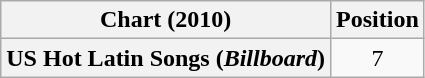<table class="wikitable plainrowheaders" style="text-align:center">
<tr>
<th scope="col">Chart (2010)</th>
<th scope="col">Position</th>
</tr>
<tr>
<th scope="row">US Hot Latin Songs (<em>Billboard</em>)</th>
<td>7</td>
</tr>
</table>
